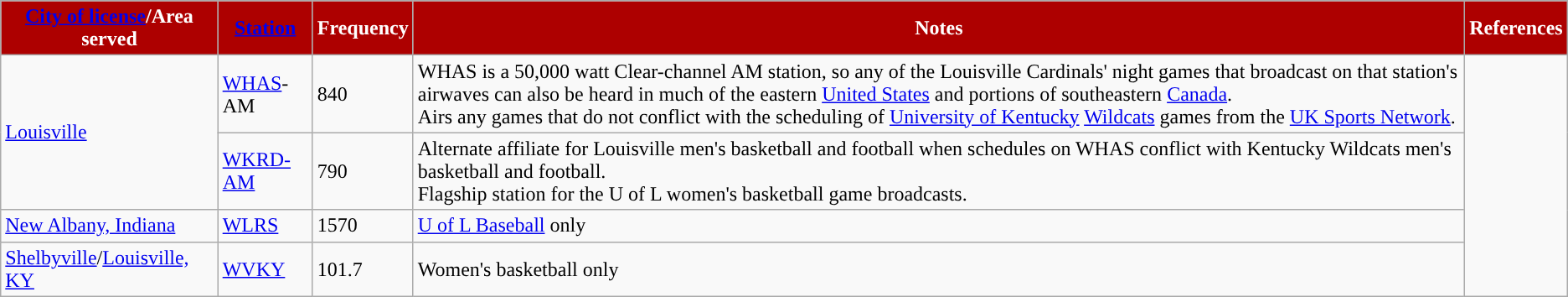<table class="wikitable">
<tr>
<th style="background:#AD0000; color:#FFFFFF; "><a href='#'>City of license</a>/Area served</th>
<th style="background:#AD0000; color:#FFFFFF; "><a href='#'>Station</a></th>
<th style="background:#AD0000; color:#FFFFFF; ">Frequency</th>
<th style="background:#AD0000; color:#FFFFFF; ">Notes</th>
<th style="background:#AD0000; color:#FFFFFF; ">References</th>
</tr>
<tr>
<td rowspan=2><a href='#'>Louisville</a></td>
<td><a href='#'>WHAS</a>-AM</td>
<td>840</td>
<td>WHAS is a 50,000 watt Clear-channel AM station, so any of the Louisville Cardinals' night games that broadcast on that station's airwaves can also be heard in much of the eastern <a href='#'>United States</a> and portions of southeastern <a href='#'>Canada</a>.<br>Airs any games that do not conflict with the scheduling of <a href='#'>University of Kentucky</a> <a href='#'>Wildcats</a> games from the <a href='#'>UK Sports Network</a>.</td>
<td rowspan=4></td>
</tr>
<tr>
<td><a href='#'>WKRD-AM</a></td>
<td>790</td>
<td>Alternate affiliate for Louisville men's basketball and football when schedules on WHAS conflict with Kentucky Wildcats men's basketball and football.<br>Flagship station for the U of L women's basketball game broadcasts.</td>
</tr>
<tr>
<td><a href='#'>New Albany, Indiana</a></td>
<td><a href='#'>WLRS</a></td>
<td>1570</td>
<td><a href='#'>U of L Baseball</a> only</td>
</tr>
<tr>
<td><a href='#'>Shelbyville</a>/<a href='#'>Louisville, KY</a></td>
<td><a href='#'>WVKY</a></td>
<td>101.7</td>
<td>Women's basketball only</td>
</tr>
</table>
